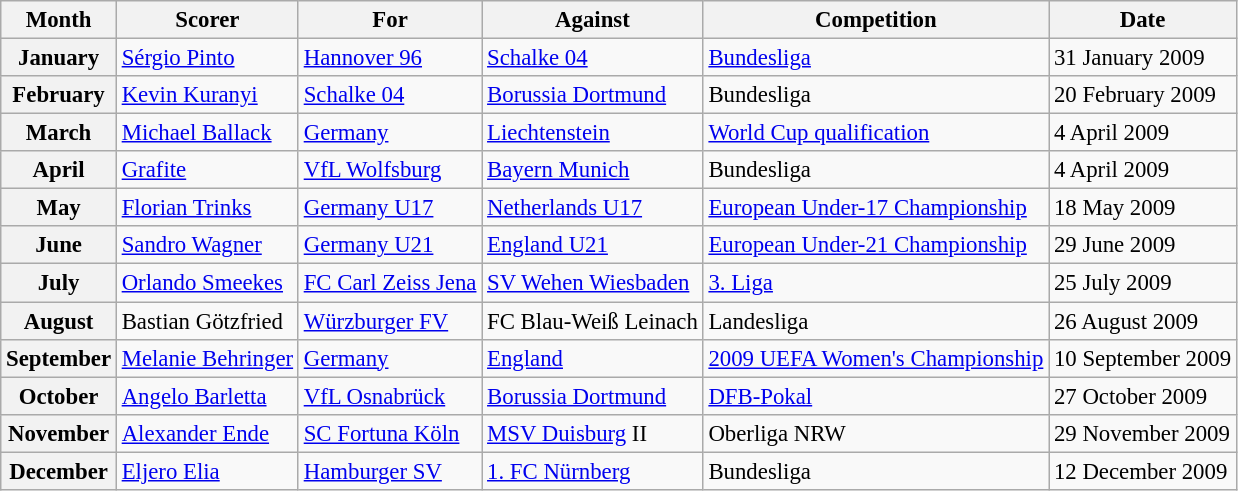<table class="wikitable" style="font-size: 95%;">
<tr>
<th>Month</th>
<th>Scorer</th>
<th>For</th>
<th>Against</th>
<th>Competition</th>
<th>Date</th>
</tr>
<tr>
<th>January</th>
<td><a href='#'>Sérgio Pinto</a></td>
<td><a href='#'>Hannover 96</a></td>
<td><a href='#'>Schalke 04</a></td>
<td><a href='#'>Bundesliga</a></td>
<td>31 January 2009</td>
</tr>
<tr>
<th>February</th>
<td><a href='#'>Kevin Kuranyi</a></td>
<td><a href='#'>Schalke 04</a></td>
<td><a href='#'>Borussia Dortmund</a></td>
<td>Bundesliga</td>
<td>20 February 2009</td>
</tr>
<tr>
<th>March</th>
<td><a href='#'>Michael Ballack</a></td>
<td><a href='#'>Germany</a></td>
<td><a href='#'>Liechtenstein</a></td>
<td><a href='#'>World Cup qualification</a></td>
<td>4 April 2009</td>
</tr>
<tr -style="font-weight: bold;">
<th>April</th>
<td><a href='#'>Grafite</a></td>
<td><a href='#'>VfL Wolfsburg</a></td>
<td><a href='#'>Bayern Munich</a></td>
<td>Bundesliga</td>
<td>4 April 2009</td>
</tr>
<tr>
<th>May</th>
<td><a href='#'>Florian Trinks</a></td>
<td><a href='#'>Germany U17</a></td>
<td><a href='#'>Netherlands U17</a></td>
<td><a href='#'>European Under-17 Championship</a></td>
<td>18 May 2009</td>
</tr>
<tr>
<th>June</th>
<td><a href='#'>Sandro Wagner</a></td>
<td><a href='#'>Germany U21</a></td>
<td><a href='#'>England U21</a></td>
<td><a href='#'>European Under-21 Championship</a></td>
<td>29 June 2009</td>
</tr>
<tr>
<th>July</th>
<td><a href='#'>Orlando Smeekes</a></td>
<td><a href='#'>FC Carl Zeiss Jena</a></td>
<td><a href='#'>SV Wehen Wiesbaden</a></td>
<td><a href='#'>3. Liga</a></td>
<td>25 July 2009</td>
</tr>
<tr>
<th>August</th>
<td>Bastian Götzfried</td>
<td><a href='#'>Würzburger FV</a></td>
<td>FC Blau-Weiß Leinach</td>
<td>Landesliga</td>
<td>26 August 2009</td>
</tr>
<tr>
<th>September</th>
<td><a href='#'>Melanie Behringer</a></td>
<td><a href='#'>Germany</a></td>
<td><a href='#'>England</a></td>
<td><a href='#'>2009 UEFA Women's Championship</a></td>
<td>10 September 2009</td>
</tr>
<tr>
<th>October</th>
<td><a href='#'>Angelo Barletta</a></td>
<td><a href='#'>VfL Osnabrück</a></td>
<td><a href='#'>Borussia Dortmund</a></td>
<td><a href='#'>DFB-Pokal</a></td>
<td>27 October 2009</td>
</tr>
<tr>
<th>November</th>
<td><a href='#'>Alexander Ende</a></td>
<td><a href='#'>SC Fortuna Köln</a></td>
<td><a href='#'>MSV Duisburg</a> II</td>
<td>Oberliga NRW</td>
<td>29 November 2009</td>
</tr>
<tr>
<th>December</th>
<td><a href='#'>Eljero Elia</a></td>
<td><a href='#'>Hamburger SV</a></td>
<td><a href='#'>1. FC Nürnberg</a></td>
<td>Bundesliga</td>
<td>12 December 2009</td>
</tr>
</table>
